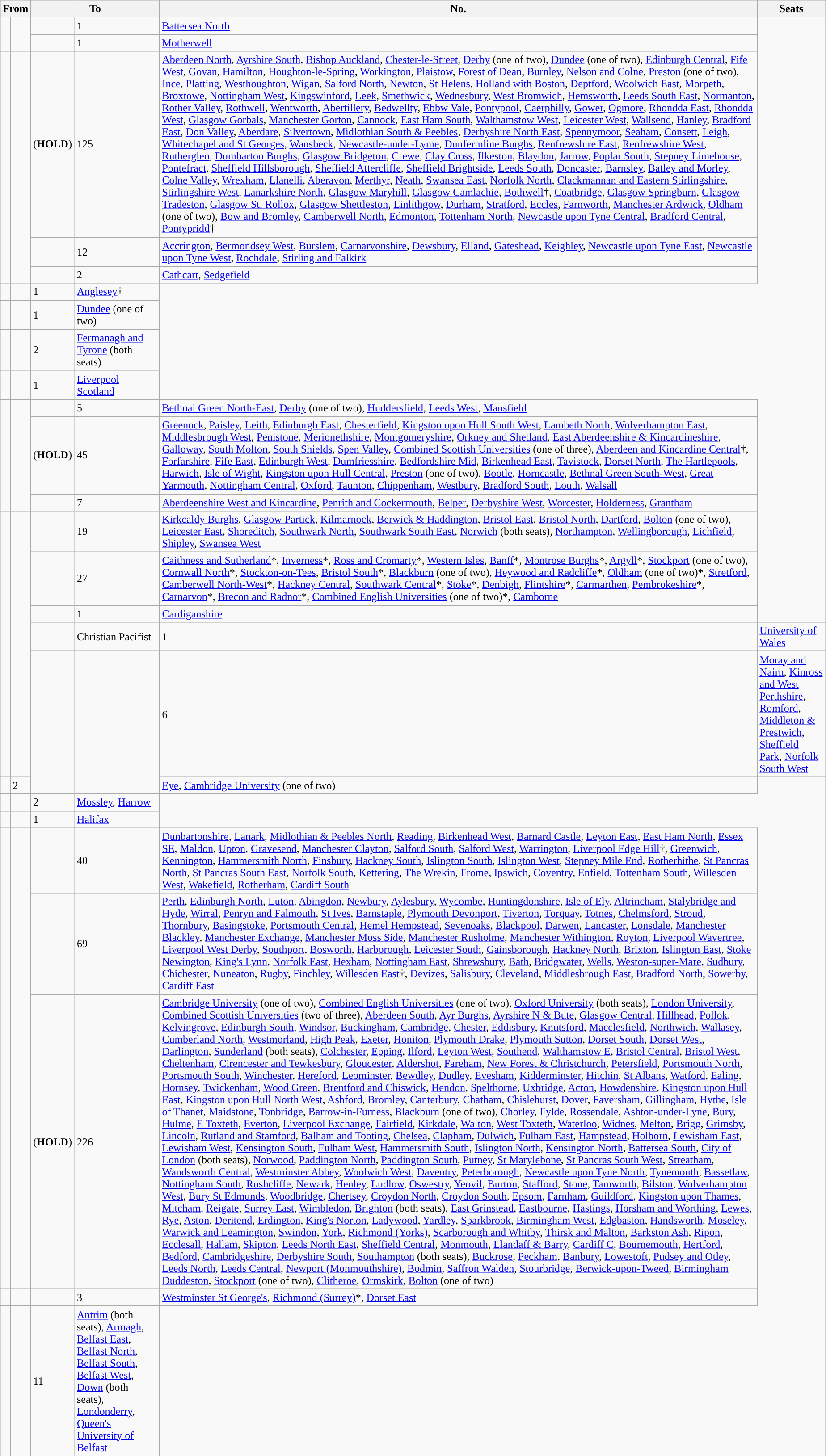<table class="wikitable sortable" style="margin:1em">
<tr>
<th colspan=2>From</th>
<th colspan=2>To</th>
<th>No.</th>
<th class=unsortable>Seats</th>
</tr>
<tr>
<td rowspan=2 style="color:inherit;background:"></td>
<td rowspan="2"></td>
<td></td>
<td>1</td>
<td><a href='#'>Battersea North</a></td>
</tr>
<tr>
<td></td>
<td>1</td>
<td><a href='#'>Motherwell</a></td>
</tr>
<tr>
<td rowspan="3" style="color:inherit;background:"></td>
<td rowspan="3"></td>
<td> (<strong>HOLD</strong>)</td>
<td>125</td>
<td><a href='#'>Aberdeen North</a>, <a href='#'>Ayrshire South</a>, <a href='#'>Bishop Auckland</a>, <a href='#'>Chester-le-Street</a>, <a href='#'>Derby</a> (one of two), <a href='#'>Dundee</a> (one of two), <a href='#'>Edinburgh Central</a>, <a href='#'>Fife West</a>, <a href='#'>Govan</a>, <a href='#'>Hamilton</a>, <a href='#'>Houghton-le-Spring</a>, <a href='#'>Workington</a>, <a href='#'>Plaistow</a>, <a href='#'>Forest of Dean</a>, <a href='#'>Burnley</a>, <a href='#'>Nelson and Colne</a>, <a href='#'>Preston</a> (one of two), <a href='#'>Ince</a>, <a href='#'>Platting</a>, <a href='#'>Westhoughton</a>, <a href='#'>Wigan</a>, <a href='#'>Salford North</a>, <a href='#'>Newton</a>, <a href='#'>St Helens</a>, <a href='#'>Holland with Boston</a>, <a href='#'>Deptford</a>, <a href='#'>Woolwich East</a>, <a href='#'>Morpeth</a>, <a href='#'>Broxtowe</a>, <a href='#'>Nottingham West</a>, <a href='#'>Kingswinford</a>, <a href='#'>Leek</a>, <a href='#'>Smethwick</a>, <a href='#'>Wednesbury</a>, <a href='#'>West Bromwich</a>, <a href='#'>Hemsworth</a>, <a href='#'>Leeds South East</a>, <a href='#'>Normanton</a>, <a href='#'>Rother Valley</a>, <a href='#'>Rothwell</a>, <a href='#'>Wentworth</a>, <a href='#'>Abertillery</a>, <a href='#'>Bedwellty</a>, <a href='#'>Ebbw Vale</a>, <a href='#'>Pontypool</a>, <a href='#'>Caerphilly</a>, <a href='#'>Gower</a>, <a href='#'>Ogmore</a>, <a href='#'>Rhondda East</a>, <a href='#'>Rhondda West</a>, <a href='#'>Glasgow Gorbals</a>, <a href='#'>Manchester Gorton</a>, <a href='#'>Cannock</a>, <a href='#'>East Ham South</a>, <a href='#'>Walthamstow West</a>, <a href='#'>Leicester West</a>, <a href='#'>Wallsend</a>, <a href='#'>Hanley</a>, <a href='#'>Bradford East</a>, <a href='#'>Don Valley</a>, <a href='#'>Aberdare</a>, <a href='#'>Silvertown</a>, <a href='#'>Midlothian South & Peebles</a>, <a href='#'>Derbyshire North East</a>, <a href='#'>Spennymoor</a>, <a href='#'>Seaham</a>, <a href='#'>Consett</a>, <a href='#'>Leigh</a>, <a href='#'>Whitechapel and St Georges</a>, <a href='#'>Wansbeck</a>, <a href='#'>Newcastle-under-Lyme</a>, <a href='#'>Dunfermline Burghs</a>, <a href='#'>Renfrewshire East</a>, <a href='#'>Renfrewshire West</a>, <a href='#'>Rutherglen</a>, <a href='#'>Dumbarton Burghs</a>, <a href='#'>Glasgow Bridgeton</a>, <a href='#'>Crewe</a>, <a href='#'>Clay Cross</a>, <a href='#'>Ilkeston</a>, <a href='#'>Blaydon</a>, <a href='#'>Jarrow</a>, <a href='#'>Poplar South</a>, <a href='#'>Stepney Limehouse</a>, <a href='#'>Pontefract</a>, <a href='#'>Sheffield Hillsborough</a>, <a href='#'>Sheffield Attercliffe</a>, <a href='#'>Sheffield Brightside</a>, <a href='#'>Leeds South</a>, <a href='#'>Doncaster</a>, <a href='#'>Barnsley</a>, <a href='#'>Batley and Morley</a>, <a href='#'>Colne Valley</a>, <a href='#'>Wrexham</a>, <a href='#'>Llanelli</a>, <a href='#'>Aberavon</a>, <a href='#'>Merthyr</a>, <a href='#'>Neath</a>, <a href='#'>Swansea East</a>, <a href='#'>Norfolk North</a>, <a href='#'>Clackmannan and Eastern Stirlingshire</a>, <a href='#'>Stirlingshire West</a>, <a href='#'>Lanarkshire North</a>, <a href='#'>Glasgow Maryhill</a>, <a href='#'>Glasgow Camlachie</a>, <a href='#'>Bothwell</a>†, <a href='#'>Coatbridge</a>, <a href='#'>Glasgow Springburn</a>, <a href='#'>Glasgow Tradeston</a>, <a href='#'>Glasgow St. Rollox</a>, <a href='#'>Glasgow Shettleston</a>, <a href='#'>Linlithgow</a>, <a href='#'>Durham</a>, <a href='#'>Stratford</a>, <a href='#'>Eccles</a>, <a href='#'>Farnworth</a>, <a href='#'>Manchester Ardwick</a>, <a href='#'>Oldham</a> (one of two), <a href='#'>Bow and Bromley</a>, <a href='#'>Camberwell North</a>, <a href='#'>Edmonton</a>, <a href='#'>Tottenham North</a>, <a href='#'>Newcastle upon Tyne Central</a>, <a href='#'>Bradford Central</a>, <a href='#'>Pontypridd</a>†</td>
</tr>
<tr>
<td></td>
<td>12</td>
<td><a href='#'>Accrington</a>, <a href='#'>Bermondsey West</a>, <a href='#'>Burslem</a>, <a href='#'>Carnarvonshire</a>, <a href='#'>Dewsbury</a>, <a href='#'>Elland</a>, <a href='#'>Gateshead</a>, <a href='#'>Keighley</a>, <a href='#'>Newcastle upon Tyne East</a>, <a href='#'>Newcastle upon Tyne West</a>, <a href='#'>Rochdale</a>, <a href='#'>Stirling and Falkirk</a></td>
</tr>
<tr>
<td></td>
<td>2</td>
<td><a href='#'>Cathcart</a>, <a href='#'>Sedgefield</a></td>
</tr>
<tr>
<td></td>
<td></td>
<td>1</td>
<td><a href='#'>Anglesey</a>†</td>
</tr>
<tr>
<td></td>
<td></td>
<td>1</td>
<td><a href='#'>Dundee</a> (one of two)</td>
</tr>
<tr>
<td></td>
<td></td>
<td>2</td>
<td><a href='#'>Fermanagh and Tyrone</a> (both seats)</td>
</tr>
<tr>
<td></td>
<td></td>
<td>1</td>
<td><a href='#'>Liverpool Scotland</a></td>
</tr>
<tr>
<td rowspan="3" style="color:inherit;background:"></td>
<td rowspan="3"></td>
<td></td>
<td>5</td>
<td><a href='#'>Bethnal Green North-East</a>, <a href='#'>Derby</a> (one of two), <a href='#'>Huddersfield</a>, <a href='#'>Leeds West</a>, <a href='#'>Mansfield</a></td>
</tr>
<tr>
<td> (<strong>HOLD</strong>)</td>
<td>45</td>
<td><a href='#'>Greenock</a>, <a href='#'>Paisley</a>, <a href='#'>Leith</a>, <a href='#'>Edinburgh East</a>, <a href='#'>Chesterfield</a>, <a href='#'>Kingston upon Hull South West</a>, <a href='#'>Lambeth North</a>, <a href='#'>Wolverhampton East</a>, <a href='#'>Middlesbrough West</a>, <a href='#'>Penistone</a>, <a href='#'>Merionethshire</a>, <a href='#'>Montgomeryshire</a>, <a href='#'>Orkney and Shetland</a>, <a href='#'>East Aberdeenshire & Kincardineshire</a>, <a href='#'>Galloway</a>, <a href='#'>South Molton</a>, <a href='#'>South Shields</a>, <a href='#'>Spen Valley</a>, <a href='#'>Combined Scottish Universities</a> (one of three), <a href='#'>Aberdeen and Kincardine Central</a>†, <a href='#'>Forfarshire</a>, <a href='#'>Fife East</a>, <a href='#'>Edinburgh West</a>, <a href='#'>Dumfriesshire</a>, <a href='#'>Bedfordshire Mid</a>, <a href='#'>Birkenhead East</a>, <a href='#'>Tavistock</a>, <a href='#'>Dorset North</a>, <a href='#'>The Hartlepools</a>, <a href='#'>Harwich</a>, <a href='#'>Isle of Wight</a>, <a href='#'>Kingston upon Hull Central</a>, <a href='#'>Preston</a> (one of two), <a href='#'>Bootle</a>, <a href='#'>Horncastle</a>, <a href='#'>Bethnal Green South-West</a>, <a href='#'>Great Yarmouth</a>, <a href='#'>Nottingham Central</a>, <a href='#'>Oxford</a>, <a href='#'>Taunton</a>, <a href='#'>Chippenham</a>, <a href='#'>Westbury</a>, <a href='#'>Bradford South</a>, <a href='#'>Louth</a>, <a href='#'>Walsall</a></td>
</tr>
<tr>
<td></td>
<td>7</td>
<td><a href='#'>Aberdeenshire West and Kincardine</a>, <a href='#'>Penrith and Cockermouth</a>, <a href='#'>Belper</a>, <a href='#'>Derbyshire West</a>, <a href='#'>Worcester</a>, <a href='#'>Holderness</a>, <a href='#'>Grantham</a></td>
</tr>
<tr>
<td rowspan="5" style="color:inherit;background:"></td>
<td rowspan="5"></td>
<td></td>
<td>19</td>
<td><a href='#'>Kirkcaldy Burghs</a>, <a href='#'>Glasgow Partick</a>, <a href='#'>Kilmarnock</a>, <a href='#'>Berwick & Haddington</a>, <a href='#'>Bristol East</a>, <a href='#'>Bristol North</a>, <a href='#'>Dartford</a>, <a href='#'>Bolton</a> (one of two), <a href='#'>Leicester East</a>, <a href='#'>Shoreditch</a>, <a href='#'>Southwark North</a>, <a href='#'>Southwark South East</a>, <a href='#'>Norwich</a> (both seats), <a href='#'>Northampton</a>, <a href='#'>Wellingborough</a>, <a href='#'>Lichfield</a>, <a href='#'>Shipley</a>, <a href='#'>Swansea West</a></td>
</tr>
<tr>
<td></td>
<td>27</td>
<td><a href='#'>Caithness and Sutherland</a>*, <a href='#'>Inverness</a>*, <a href='#'>Ross and Cromarty</a>*, <a href='#'>Western Isles</a>, <a href='#'>Banff</a>*, <a href='#'>Montrose Burghs</a>*, <a href='#'>Argyll</a>*, <a href='#'>Stockport</a> (one of two), <a href='#'>Cornwall North</a>*, <a href='#'>Stockton-on-Tees</a>, <a href='#'>Bristol South</a>*, <a href='#'>Blackburn</a> (one of two), <a href='#'>Heywood and Radcliffe</a>*, <a href='#'>Oldham</a> (one of two)*, <a href='#'>Stretford</a>, <a href='#'>Camberwell North-West</a>*, <a href='#'>Hackney Central</a>, <a href='#'>Southwark Central</a>*, <a href='#'>Stoke</a>*, <a href='#'>Denbigh</a>, <a href='#'>Flintshire</a>*, <a href='#'>Carmarthen</a>, <a href='#'>Pembrokeshire</a>*, <a href='#'>Carnarvon</a>*, <a href='#'>Brecon and Radnor</a>*, <a href='#'>Combined English Universities</a> (one of two)*, <a href='#'>Camborne</a></td>
</tr>
<tr>
<td></td>
<td>1</td>
<td><a href='#'>Cardiganshire</a></td>
</tr>
<tr>
<td></td>
<td>Christian Pacifist</td>
<td>1</td>
<td><a href='#'>University of Wales</a></td>
</tr>
<tr>
<td rowspan="2" style="color:inherit;background:"></td>
<td rowspan="2"></td>
<td>6</td>
<td><a href='#'>Moray and Nairn</a>, <a href='#'>Kinross and West Perthshire</a>, <a href='#'>Romford</a>, <a href='#'>Middleton & Prestwich</a>, <a href='#'>Sheffield Park</a>, <a href='#'>Norfolk South West</a></td>
</tr>
<tr>
<td></td>
<td>2</td>
<td><a href='#'>Eye</a>, <a href='#'>Cambridge University</a> (one of two)</td>
</tr>
<tr>
<td></td>
<td></td>
<td>2</td>
<td><a href='#'>Mossley</a>, <a href='#'>Harrow</a></td>
</tr>
<tr>
<td></td>
<td></td>
<td>1</td>
<td><a href='#'>Halifax</a></td>
</tr>
<tr>
<td rowspan="3" style="color:inherit;background:"></td>
<td rowspan="3"></td>
<td></td>
<td>40</td>
<td><a href='#'>Dunbartonshire</a>, <a href='#'>Lanark</a>, <a href='#'>Midlothian & Peebles North</a>, <a href='#'>Reading</a>, <a href='#'>Birkenhead West</a>, <a href='#'>Barnard Castle</a>, <a href='#'>Leyton East</a>, <a href='#'>East Ham North</a>, <a href='#'>Essex SE</a>, <a href='#'>Maldon</a>, <a href='#'>Upton</a>, <a href='#'>Gravesend</a>, <a href='#'>Manchester Clayton</a>, <a href='#'>Salford South</a>, <a href='#'>Salford West</a>, <a href='#'>Warrington</a>, <a href='#'>Liverpool Edge Hill</a>†, <a href='#'>Greenwich</a>, <a href='#'>Kennington</a>, <a href='#'>Hammersmith North</a>, <a href='#'>Finsbury</a>, <a href='#'>Hackney South</a>, <a href='#'>Islington South</a>, <a href='#'>Islington West</a>, <a href='#'>Stepney Mile End</a>, <a href='#'>Rotherhithe</a>, <a href='#'>St Pancras North</a>, <a href='#'>St Pancras South East</a>, <a href='#'>Norfolk South</a>, <a href='#'>Kettering</a>, <a href='#'>The Wrekin</a>, <a href='#'>Frome</a>, <a href='#'>Ipswich</a>, <a href='#'>Coventry</a>, <a href='#'>Enfield</a>, <a href='#'>Tottenham South</a>, <a href='#'>Willesden West</a>, <a href='#'>Wakefield</a>, <a href='#'>Rotherham</a>, <a href='#'>Cardiff South</a></td>
</tr>
<tr>
<td></td>
<td>69</td>
<td><a href='#'>Perth</a>, <a href='#'>Edinburgh North</a>, <a href='#'>Luton</a>, <a href='#'>Abingdon</a>, <a href='#'>Newbury</a>, <a href='#'>Aylesbury</a>, <a href='#'>Wycombe</a>, <a href='#'>Huntingdonshire</a>, <a href='#'>Isle of Ely</a>, <a href='#'>Altrincham</a>, <a href='#'>Stalybridge and Hyde</a>, <a href='#'>Wirral</a>, <a href='#'>Penryn and Falmouth</a>, <a href='#'>St Ives</a>, <a href='#'>Barnstaple</a>, <a href='#'>Plymouth Devonport</a>, <a href='#'>Tiverton</a>, <a href='#'>Torquay</a>, <a href='#'>Totnes</a>, <a href='#'>Chelmsford</a>, <a href='#'>Stroud</a>, <a href='#'>Thornbury</a>, <a href='#'>Basingstoke</a>, <a href='#'>Portsmouth Central</a>, <a href='#'>Hemel Hempstead</a>, <a href='#'>Sevenoaks</a>, <a href='#'>Blackpool</a>, <a href='#'>Darwen</a>, <a href='#'>Lancaster</a>, <a href='#'>Lonsdale</a>, <a href='#'>Manchester Blackley</a>, <a href='#'>Manchester Exchange</a>, <a href='#'>Manchester Moss Side</a>, <a href='#'>Manchester Rusholme</a>, <a href='#'>Manchester Withington</a>, <a href='#'>Royton</a>, <a href='#'>Liverpool Wavertree</a>, <a href='#'>Liverpool West Derby</a>, <a href='#'>Southport</a>, <a href='#'>Bosworth</a>, <a href='#'>Harborough</a>, <a href='#'>Leicester South</a>, <a href='#'>Gainsborough</a>, <a href='#'>Hackney North</a>, <a href='#'>Brixton</a>, <a href='#'>Islington East</a>, <a href='#'>Stoke Newington</a>, <a href='#'>King's Lynn</a>, <a href='#'>Norfolk East</a>, <a href='#'>Hexham</a>, <a href='#'>Nottingham East</a>, <a href='#'>Shrewsbury</a>, <a href='#'>Bath</a>, <a href='#'>Bridgwater</a>, <a href='#'>Wells</a>, <a href='#'>Weston-super-Mare</a>, <a href='#'>Sudbury</a>, <a href='#'>Chichester</a>, <a href='#'>Nuneaton</a>, <a href='#'>Rugby</a>, <a href='#'>Finchley</a>, <a href='#'>Willesden East</a>†, <a href='#'>Devizes</a>, <a href='#'>Salisbury</a>, <a href='#'>Cleveland</a>, <a href='#'>Middlesbrough East</a>, <a href='#'>Bradford North</a>, <a href='#'>Sowerby</a>, <a href='#'>Cardiff East</a></td>
</tr>
<tr>
<td> (<strong>HOLD</strong>)</td>
<td>226</td>
<td><a href='#'>Cambridge University</a> (one of two), <a href='#'>Combined English Universities</a> (one of two), <a href='#'>Oxford University</a> (both seats), <a href='#'>London University</a>, <a href='#'>Combined Scottish Universities</a> (two of three), <a href='#'>Aberdeen South</a>, <a href='#'>Ayr Burghs</a>, <a href='#'>Ayrshire N & Bute</a>, <a href='#'>Glasgow Central</a>, <a href='#'>Hillhead</a>, <a href='#'>Pollok</a>, <a href='#'>Kelvingrove</a>, <a href='#'>Edinburgh South</a>, <a href='#'>Windsor</a>, <a href='#'>Buckingham</a>, <a href='#'>Cambridge</a>, <a href='#'>Chester</a>, <a href='#'>Eddisbury</a>, <a href='#'>Knutsford</a>, <a href='#'>Macclesfield</a>, <a href='#'>Northwich</a>, <a href='#'>Wallasey</a>, <a href='#'>Cumberland North</a>, <a href='#'>Westmorland</a>, <a href='#'>High Peak</a>, <a href='#'>Exeter</a>, <a href='#'>Honiton</a>, <a href='#'>Plymouth Drake</a>, <a href='#'>Plymouth Sutton</a>, <a href='#'>Dorset South</a>, <a href='#'>Dorset West</a>, <a href='#'>Darlington</a>, <a href='#'>Sunderland</a> (both seats), <a href='#'>Colchester</a>, <a href='#'>Epping</a>, <a href='#'>Ilford</a>, <a href='#'>Leyton West</a>, <a href='#'>Southend</a>, <a href='#'>Walthamstow E</a>, <a href='#'>Bristol Central</a>, <a href='#'>Bristol West</a>, <a href='#'>Cheltenham</a>, <a href='#'>Cirencester and Tewkesbury</a>, <a href='#'>Gloucester</a>, <a href='#'>Aldershot</a>, <a href='#'>Fareham</a>, <a href='#'>New Forest & Christchurch</a>, <a href='#'>Petersfield</a>, <a href='#'>Portsmouth North</a>, <a href='#'>Portsmouth South</a>, <a href='#'>Winchester</a>, <a href='#'>Hereford</a>, <a href='#'>Leominster</a>, <a href='#'>Bewdley</a>, <a href='#'>Dudley</a>, <a href='#'>Evesham</a>, <a href='#'>Kidderminster</a>, <a href='#'>Hitchin</a>, <a href='#'>St Albans</a>, <a href='#'>Watford</a>, <a href='#'>Ealing</a>, <a href='#'>Hornsey</a>, <a href='#'>Twickenham</a>, <a href='#'>Wood Green</a>, <a href='#'>Brentford and Chiswick</a>, <a href='#'>Hendon</a>, <a href='#'>Spelthorne</a>, <a href='#'>Uxbridge</a>, <a href='#'>Acton</a>, <a href='#'>Howdenshire</a>, <a href='#'>Kingston upon Hull East</a>, <a href='#'>Kingston upon Hull North West</a>, <a href='#'>Ashford</a>, <a href='#'>Bromley</a>, <a href='#'>Canterbury</a>, <a href='#'>Chatham</a>, <a href='#'>Chislehurst</a>, <a href='#'>Dover</a>, <a href='#'>Faversham</a>, <a href='#'>Gillingham</a>, <a href='#'>Hythe</a>, <a href='#'>Isle of Thanet</a>, <a href='#'>Maidstone</a>, <a href='#'>Tonbridge</a>, <a href='#'>Barrow-in-Furness</a>, <a href='#'>Blackburn</a> (one of two), <a href='#'>Chorley</a>, <a href='#'>Fylde</a>, <a href='#'>Rossendale</a>, <a href='#'>Ashton-under-Lyne</a>, <a href='#'>Bury</a>, <a href='#'>Hulme</a>, <a href='#'>E Toxteth</a>, <a href='#'>Everton</a>, <a href='#'>Liverpool Exchange</a>, <a href='#'>Fairfield</a>, <a href='#'>Kirkdale</a>, <a href='#'>Walton</a>, <a href='#'>West Toxteth</a>, <a href='#'>Waterloo</a>, <a href='#'>Widnes</a>, <a href='#'>Melton</a>, <a href='#'>Brigg</a>, <a href='#'>Grimsby</a>, <a href='#'>Lincoln</a>, <a href='#'>Rutland and Stamford</a>, <a href='#'>Balham and Tooting</a>, <a href='#'>Chelsea</a>, <a href='#'>Clapham</a>, <a href='#'>Dulwich</a>, <a href='#'>Fulham East</a>, <a href='#'>Hampstead</a>, <a href='#'>Holborn</a>, <a href='#'>Lewisham East</a>, <a href='#'>Lewisham West</a>, <a href='#'>Kensington South</a>, <a href='#'>Fulham West</a>, <a href='#'>Hammersmith South</a>, <a href='#'>Islington North</a>, <a href='#'>Kensington North</a>, <a href='#'>Battersea South</a>, <a href='#'>City of London</a> (both seats), <a href='#'>Norwood</a>, <a href='#'>Paddington North</a>, <a href='#'>Paddington South</a>, <a href='#'>Putney</a>, <a href='#'>St Marylebone</a>, <a href='#'>St Pancras South West</a>, <a href='#'>Streatham</a>, <a href='#'>Wandsworth Central</a>, <a href='#'>Westminster Abbey</a>, <a href='#'>Woolwich West</a>, <a href='#'>Daventry</a>, <a href='#'>Peterborough</a>, <a href='#'>Newcastle upon Tyne North</a>, <a href='#'>Tynemouth</a>, <a href='#'>Bassetlaw</a>, <a href='#'>Nottingham South</a>, <a href='#'>Rushcliffe</a>, <a href='#'>Newark</a>, <a href='#'>Henley</a>, <a href='#'>Ludlow</a>, <a href='#'>Oswestry</a>, <a href='#'>Yeovil</a>, <a href='#'>Burton</a>, <a href='#'>Stafford</a>, <a href='#'>Stone</a>, <a href='#'>Tamworth</a>, <a href='#'>Bilston</a>, <a href='#'>Wolverhampton West</a>, <a href='#'>Bury St Edmunds</a>, <a href='#'>Woodbridge</a>, <a href='#'>Chertsey</a>, <a href='#'>Croydon North</a>, <a href='#'>Croydon South</a>, <a href='#'>Epsom</a>, <a href='#'>Farnham</a>, <a href='#'>Guildford</a>, <a href='#'>Kingston upon Thames</a>, <a href='#'>Mitcham</a>, <a href='#'>Reigate</a>, <a href='#'>Surrey East</a>, <a href='#'>Wimbledon</a>, <a href='#'>Brighton</a> (both seats), <a href='#'>East Grinstead</a>, <a href='#'>Eastbourne</a>, <a href='#'>Hastings</a>, <a href='#'>Horsham and Worthing</a>, <a href='#'>Lewes</a>, <a href='#'>Rye</a>, <a href='#'>Aston</a>, <a href='#'>Deritend</a>, <a href='#'>Erdington</a>, <a href='#'>King's Norton</a>, <a href='#'>Ladywood</a>, <a href='#'>Yardley</a>, <a href='#'>Sparkbrook</a>, <a href='#'>Birmingham West</a>, <a href='#'>Edgbaston</a>, <a href='#'>Handsworth</a>, <a href='#'>Moseley</a>, <a href='#'>Warwick and Leamington</a>, <a href='#'>Swindon</a>, <a href='#'>York</a>, <a href='#'>Richmond (Yorks)</a>, <a href='#'>Scarborough and Whitby</a>, <a href='#'>Thirsk and Malton</a>, <a href='#'>Barkston Ash</a>, <a href='#'>Ripon</a>, <a href='#'>Ecclesall</a>, <a href='#'>Hallam</a>, <a href='#'>Skipton</a>, <a href='#'>Leeds North East</a>, <a href='#'>Sheffield Central</a>, <a href='#'>Monmouth</a>, <a href='#'>Llandaff & Barry</a>, <a href='#'>Cardiff C</a>, <a href='#'>Bournemouth</a>, <a href='#'>Hertford</a>, <a href='#'>Bedford</a>, <a href='#'>Cambridgeshire</a>, <a href='#'>Derbyshire South</a>, <a href='#'>Southampton</a> (both seats), <a href='#'>Buckrose</a>, <a href='#'>Peckham</a>, <a href='#'>Banbury</a>, <a href='#'>Lowestoft</a>, <a href='#'>Pudsey and Otley</a>, <a href='#'>Leeds North</a>, <a href='#'>Leeds Central</a>, <a href='#'>Newport (Monmouthshire)</a>, <a href='#'>Bodmin</a>, <a href='#'>Saffron Walden</a>, <a href='#'>Stourbridge</a>, <a href='#'>Berwick-upon-Tweed</a>, <a href='#'>Birmingham Duddeston</a>, <a href='#'>Stockport</a> (one of two), <a href='#'>Clitheroe</a>, <a href='#'>Ormskirk</a>, <a href='#'>Bolton</a> (one of two)</td>
</tr>
<tr>
<td style="color:inherit;background:"></td>
<td></td>
<td></td>
<td>3</td>
<td><a href='#'>Westminster St George's</a>, <a href='#'>Richmond (Surrey)</a>*, <a href='#'>Dorset East</a></td>
</tr>
<tr>
<td></td>
<td></td>
<td>11</td>
<td><a href='#'>Antrim</a> (both seats), <a href='#'>Armagh</a>, <a href='#'>Belfast East</a>, <a href='#'>Belfast North</a>, <a href='#'>Belfast South</a>, <a href='#'>Belfast West</a>, <a href='#'>Down</a> (both seats), <a href='#'>Londonderry</a>, <a href='#'>Queen's University of Belfast</a></td>
</tr>
</table>
